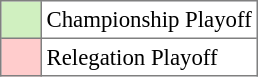<table bgcolor="#f7f8ff" cellpadding="3" cellspacing="0" border="1" style="font-size: 95%; border: gray solid 1px; border-collapse: collapse;text-align:center;">
<tr>
<td style="background: #D0F0C0;" width="20"></td>
<td bgcolor="#ffffff" align="left">Championship Playoff</td>
</tr>
<tr>
<td style="background: #FFCCCC;" width="20"></td>
<td bgcolor="#ffffff" align="left">Relegation Playoff</td>
</tr>
</table>
